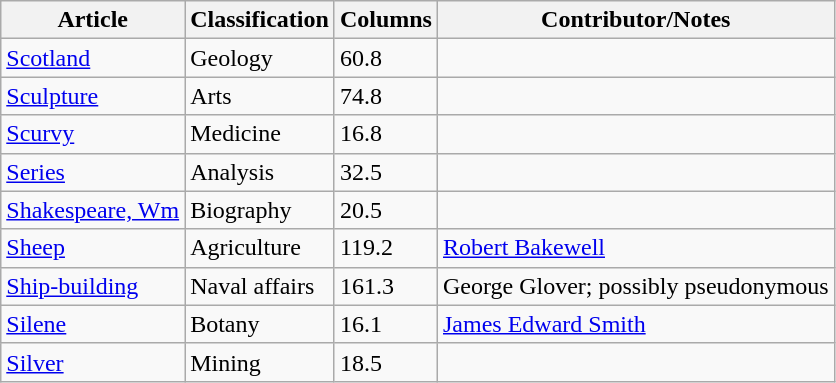<table class="wikitable">
<tr>
<th>Article</th>
<th>Classification</th>
<th>Columns</th>
<th>Contributor/Notes</th>
</tr>
<tr>
<td><a href='#'>Scotland</a></td>
<td>Geology</td>
<td>60.8</td>
<td></td>
</tr>
<tr>
<td><a href='#'>Sculpture</a></td>
<td>Arts</td>
<td>74.8</td>
<td></td>
</tr>
<tr>
<td><a href='#'>Scurvy</a></td>
<td>Medicine</td>
<td>16.8</td>
<td></td>
</tr>
<tr>
<td><a href='#'>Series</a></td>
<td>Analysis</td>
<td>32.5</td>
<td></td>
</tr>
<tr>
<td><a href='#'>Shakespeare, Wm</a></td>
<td>Biography</td>
<td>20.5</td>
<td></td>
</tr>
<tr>
<td><a href='#'>Sheep</a></td>
<td>Agriculture</td>
<td>119.2</td>
<td><a href='#'>Robert Bakewell</a></td>
</tr>
<tr>
<td><a href='#'>Ship-building</a></td>
<td>Naval affairs</td>
<td>161.3</td>
<td>George Glover; possibly pseudonymous</td>
</tr>
<tr>
<td><a href='#'>Silene</a></td>
<td>Botany</td>
<td>16.1</td>
<td><a href='#'>James Edward Smith</a></td>
</tr>
<tr>
<td><a href='#'>Silver</a></td>
<td>Mining</td>
<td>18.5</td>
<td></td>
</tr>
</table>
